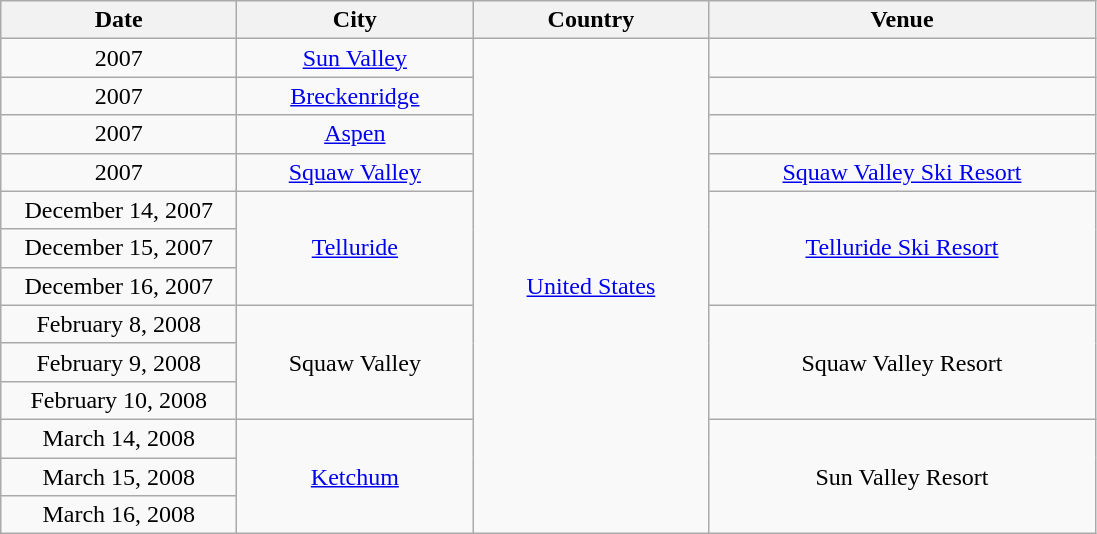<table class="wikitable" style="text-align:center;">
<tr>
<th style="width:150px;">Date</th>
<th style="width:150px;">City</th>
<th style="width:150px;">Country</th>
<th style="width:250px;">Venue</th>
</tr>
<tr>
<td>2007</td>
<td><a href='#'>Sun Valley</a></td>
<td rowspan="13"><a href='#'>United States</a></td>
<td></td>
</tr>
<tr>
<td>2007</td>
<td><a href='#'>Breckenridge</a></td>
<td></td>
</tr>
<tr>
<td>2007</td>
<td><a href='#'>Aspen</a></td>
<td></td>
</tr>
<tr>
<td>2007</td>
<td><a href='#'>Squaw Valley</a></td>
<td><a href='#'>Squaw Valley Ski Resort</a></td>
</tr>
<tr>
<td>December 14, 2007</td>
<td rowspan="3"><a href='#'>Telluride</a></td>
<td rowspan="3"><a href='#'>Telluride Ski Resort</a></td>
</tr>
<tr>
<td>December 15, 2007</td>
</tr>
<tr>
<td>December 16, 2007</td>
</tr>
<tr>
<td>February 8, 2008</td>
<td rowspan="3">Squaw Valley</td>
<td rowspan="3">Squaw Valley Resort</td>
</tr>
<tr>
<td>February 9, 2008</td>
</tr>
<tr>
<td>February 10, 2008</td>
</tr>
<tr>
<td>March 14, 2008</td>
<td rowspan="3"><a href='#'>Ketchum</a></td>
<td rowspan="3">Sun Valley Resort</td>
</tr>
<tr>
<td>March 15, 2008</td>
</tr>
<tr>
<td>March 16, 2008</td>
</tr>
</table>
